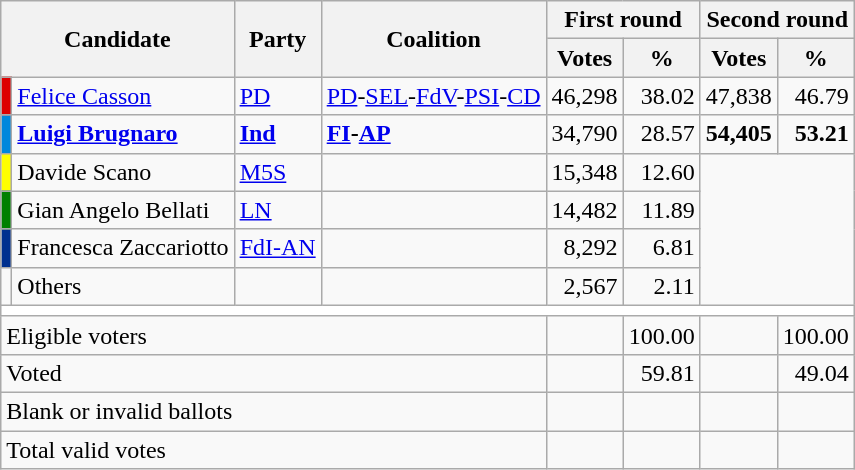<table class="wikitable centre">
<tr>
<th scope="col" rowspan=2 colspan=2>Candidate</th>
<th scope="col" rowspan=2 colspan=1>Party</th>
<th scope="col" rowspan=2 colspan=1>Coalition</th>
<th scope="col" colspan=2>First round</th>
<th scope="col" colspan=2>Second round</th>
</tr>
<tr>
<th scope="col">Votes</th>
<th scope="col">%</th>
<th scope="col">Votes</th>
<th scope="col">%</th>
</tr>
<tr>
<td bgcolor="#dd0000"></td>
<td><a href='#'>Felice Casson</a></td>
<td><a href='#'>PD</a></td>
<td><a href='#'>PD</a>-<a href='#'>SEL</a>-<a href='#'>FdV</a>-<a href='#'>PSI</a>-<a href='#'>CD</a></td>
<td style="text-align: right">46,298</td>
<td style="text-align: right">38.02</td>
<td style="text-align: right">47,838</td>
<td style="text-align: right">46.79</td>
</tr>
<tr>
<td bgcolor="#0087DC"></td>
<td><strong><a href='#'>Luigi Brugnaro</a></strong></td>
<td><strong><a href='#'>Ind</a></strong></td>
<td><strong><a href='#'>FI</a>-<a href='#'>AP</a></strong></td>
<td style="text-align: right">34,790</td>
<td style="text-align: right">28.57</td>
<td style="text-align: right"><strong>54,405</strong></td>
<td style="text-align: right"><strong>53.21</strong></td>
</tr>
<tr>
<td bgcolor="yellow"></td>
<td>Davide Scano</td>
<td><a href='#'>M5S</a></td>
<td></td>
<td style="text-align: right">15,348</td>
<td style="text-align: right">12.60</td>
</tr>
<tr>
<td bgcolor="#008000"></td>
<td>Gian Angelo Bellati</td>
<td><a href='#'>LN</a></td>
<td></td>
<td style="text-align: right">14,482</td>
<td style="text-align: right">11.89</td>
</tr>
<tr>
<td bgcolor="#00308F"></td>
<td>Francesca Zaccariotto</td>
<td><a href='#'>FdI-AN</a></td>
<td></td>
<td style="text-align: right">8,292</td>
<td style="text-align: right">6.81</td>
</tr>
<tr>
<td bgcolor=""></td>
<td>Others</td>
<td></td>
<td></td>
<td style="text-align: right">2,567</td>
<td style="text-align: right">2.11</td>
</tr>
<tr bgcolor=white>
<td colspan=8></td>
</tr>
<tr>
<td colspan=4>Eligible voters</td>
<td style="text-align: right"></td>
<td style="text-align: right">100.00</td>
<td style="text-align: right"></td>
<td style="text-align: right">100.00</td>
</tr>
<tr>
<td colspan=4>Voted</td>
<td style="text-align: right"></td>
<td style="text-align: right">59.81</td>
<td style="text-align: right"></td>
<td style="text-align: right">49.04</td>
</tr>
<tr>
<td colspan=4>Blank or invalid ballots</td>
<td style="text-align: right"></td>
<td style="text-align: right"></td>
<td style="text-align: right"></td>
<td style="text-align: right"></td>
</tr>
<tr>
<td colspan=4>Total valid votes</td>
<td style="text-align: right"></td>
<td style="text-align: right"></td>
<td style="text-align: right"></td>
<td style="text-align: right"></td>
</tr>
</table>
